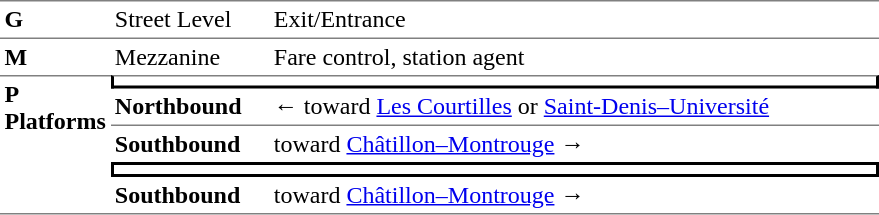<table border=0 cellspacing=0 cellpadding=3>
<tr>
<td style="border-top:solid 1px gray;" width=50 valign=top><strong>G</strong></td>
<td style="border-top:solid 1px gray;" width=100 valign=top>Street Level</td>
<td style="border-top:solid 1px gray;" width=400 valign=top>Exit/Entrance</td>
</tr>
<tr>
<td style="border-top:solid 1px gray;" width=50 valign=top><strong>M</strong></td>
<td style="border-top:solid 1px gray;" width=100 valign=top>Mezzanine</td>
<td style="border-top:solid 1px gray;" width=400 valign=top>Fare control, station agent</td>
</tr>
<tr>
<td style="border-top:solid 1px gray;border-bottom:solid 1px gray;" width=50 rowspan=5 valign=top><strong>P<br>Platforms</strong></td>
<td style="border-top:solid 1px gray;border-right:solid 2px black;border-left:solid 2px black;border-bottom:solid 2px black;text-align:center;" colspan=2></td>
</tr>
<tr>
<td style="border-bottom:solid 1px gray;" width=100><strong>Northbound</strong></td>
<td style="border-bottom:solid 1px gray;" width=390>←   toward <a href='#'>Les Courtilles</a> or <a href='#'>Saint-Denis–Université</a> </td>
</tr>
<tr>
<td><strong>Southbound</strong></td>
<td>   toward <a href='#'>Châtillon–Montrouge</a>  →</td>
</tr>
<tr>
<td style="border-top:solid 2px black;border-right:solid 2px black;border-left:solid 2px black;border-bottom:solid 2px black;text-align:center;" colspan=2></td>
</tr>
<tr>
<td style="border-bottom:solid 1px gray;"><strong>Southbound</strong></td>
<td style="border-bottom:solid 1px gray;">   toward <a href='#'>Châtillon–Montrouge</a>  →</td>
</tr>
</table>
